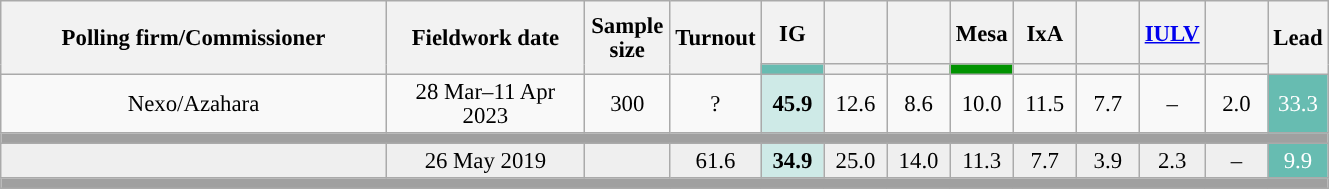<table class="wikitable collapsible collapsed" style="text-align:center; font-size:95%; line-height:16px;">
<tr style="height:42px;">
<th style="width:250px;" rowspan="2">Polling firm/Commissioner</th>
<th style="width:125px;" rowspan="2">Fieldwork date</th>
<th style="width:50px;" rowspan="2">Sample size</th>
<th style="width:45px;" rowspan="2">Turnout</th>
<th style="width:35px;">IG</th>
<th style="width:35px;"></th>
<th style="width:35px;"></th>
<th style="width:35px;">Mesa</th>
<th style="width:35px;">IxA</th>
<th style="width:35px;"></th>
<th style="width:35px;"><a href='#'>IULV</a></th>
<th style="width:35px;"></th>
<th style="width:30px;" rowspan="2">Lead</th>
</tr>
<tr>
<th style="color:inherit;background:#67BCB1;"></th>
<th style="color:inherit;background:"></th>
<th style="color:inherit;background:"></th>
<th style="color:inherit;background:#019301;"></th>
<th style="color:inherit;background:"></th>
<th style="color:inherit;background:"></th>
<th style="color:inherit;background:"></th>
<th style="color:inherit;background:"></th>
</tr>
<tr>
<td>Nexo/Azahara</td>
<td>28 Mar–11 Apr 2023</td>
<td>300</td>
<td>?</td>
<td style="background:#CEEAE7;"><strong>45.9</strong><br></td>
<td>12.6<br></td>
<td>8.6<br></td>
<td>10.0<br></td>
<td>11.5<br></td>
<td>7.7<br></td>
<td>–</td>
<td>2.0<br></td>
<td style="background:#67BCB1; color:white;">33.3</td>
</tr>
<tr>
<td colspan="13" style="background:#A0A0A0"></td>
</tr>
<tr style="background:#EFEFEF;">
<td><strong></strong></td>
<td>26 May 2019</td>
<td></td>
<td>61.6</td>
<td style="background:#CEEAE7;"><strong>34.9</strong><br></td>
<td>25.0<br></td>
<td>14.0<br></td>
<td>11.3<br></td>
<td>7.7<br></td>
<td>3.9<br></td>
<td>2.3<br></td>
<td>–</td>
<td style="background:#67BCB1; color:white;">9.9</td>
</tr>
<tr>
<td colspan="13" style="background:#A0A0A0"></td>
</tr>
</table>
